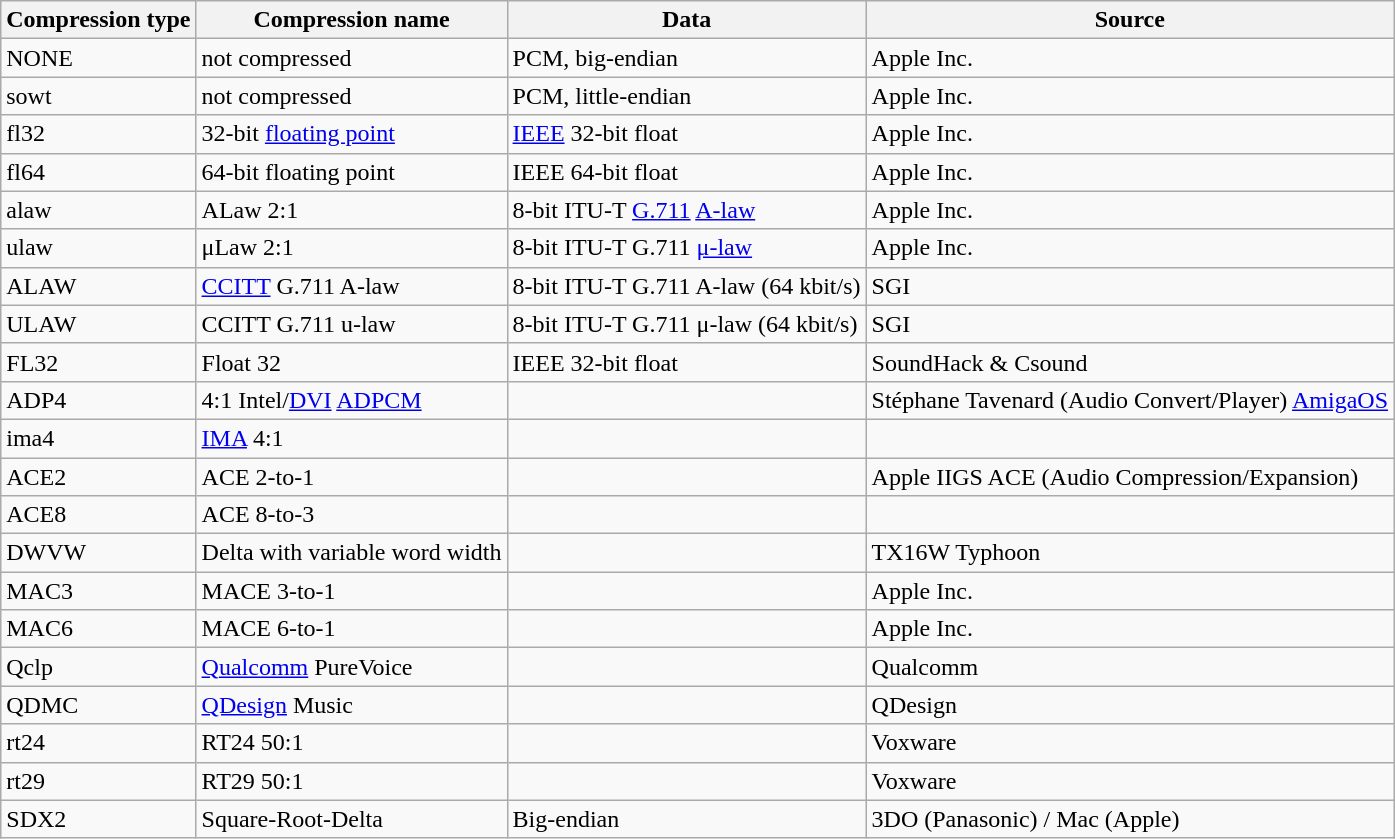<table class="wikitable sortable">
<tr>
<th>Compression type</th>
<th>Compression name</th>
<th>Data</th>
<th>Source</th>
</tr>
<tr>
<td>NONE</td>
<td>not compressed</td>
<td>PCM, big-endian</td>
<td>Apple Inc.</td>
</tr>
<tr>
<td>sowt</td>
<td>not compressed</td>
<td>PCM, little-endian</td>
<td>Apple Inc.</td>
</tr>
<tr>
<td>fl32</td>
<td>32-bit <a href='#'>floating point</a></td>
<td><a href='#'>IEEE</a> 32-bit float</td>
<td>Apple Inc.</td>
</tr>
<tr>
<td>fl64</td>
<td>64-bit floating point</td>
<td>IEEE 64-bit float</td>
<td>Apple Inc.</td>
</tr>
<tr>
<td>alaw</td>
<td>ALaw 2:1</td>
<td>8-bit ITU-T <a href='#'>G.711</a> <a href='#'>A-law</a></td>
<td>Apple Inc.</td>
</tr>
<tr>
<td>ulaw</td>
<td>μLaw 2:1</td>
<td>8-bit ITU-T G.711 <a href='#'>μ-law</a></td>
<td>Apple Inc.</td>
</tr>
<tr>
<td>ALAW</td>
<td><a href='#'>CCITT</a> G.711 A-law</td>
<td>8-bit ITU-T G.711 A-law (64 kbit/s)</td>
<td>SGI</td>
</tr>
<tr>
<td>ULAW</td>
<td>CCITT G.711 u-law</td>
<td>8-bit ITU-T G.711 μ-law (64 kbit/s)</td>
<td>SGI</td>
</tr>
<tr>
<td>FL32</td>
<td>Float 32</td>
<td>IEEE 32-bit float</td>
<td>SoundHack & Csound</td>
</tr>
<tr>
<td>ADP4</td>
<td>4:1 Intel/<a href='#'>DVI</a> <a href='#'>ADPCM</a></td>
<td></td>
<td>Stéphane Tavenard (Audio Convert/Player) <a href='#'>AmigaOS</a></td>
</tr>
<tr>
<td>ima4</td>
<td><a href='#'>IMA</a> 4:1</td>
<td></td>
<td></td>
</tr>
<tr>
<td>ACE2</td>
<td>ACE 2-to-1</td>
<td></td>
<td>Apple IIGS ACE (Audio Compression/Expansion)</td>
</tr>
<tr>
<td>ACE8</td>
<td>ACE 8-to-3</td>
<td></td>
<td></td>
</tr>
<tr>
<td>DWVW</td>
<td>Delta with variable word width</td>
<td></td>
<td>TX16W Typhoon</td>
</tr>
<tr>
<td>MAC3</td>
<td>MACE 3-to-1</td>
<td></td>
<td>Apple Inc.</td>
</tr>
<tr>
<td>MAC6</td>
<td>MACE 6-to-1</td>
<td></td>
<td>Apple Inc.</td>
</tr>
<tr>
<td>Qclp</td>
<td><a href='#'>Qualcomm</a> PureVoice</td>
<td></td>
<td>Qualcomm</td>
</tr>
<tr>
<td>QDMC</td>
<td><a href='#'>QDesign</a> Music</td>
<td></td>
<td>QDesign</td>
</tr>
<tr>
<td>rt24</td>
<td>RT24 50:1</td>
<td></td>
<td>Voxware</td>
</tr>
<tr>
<td>rt29</td>
<td>RT29 50:1</td>
<td></td>
<td>Voxware</td>
</tr>
<tr>
<td>SDX2</td>
<td>Square-Root-Delta</td>
<td>Big-endian</td>
<td>3DO (Panasonic) / Mac (Apple)</td>
</tr>
</table>
